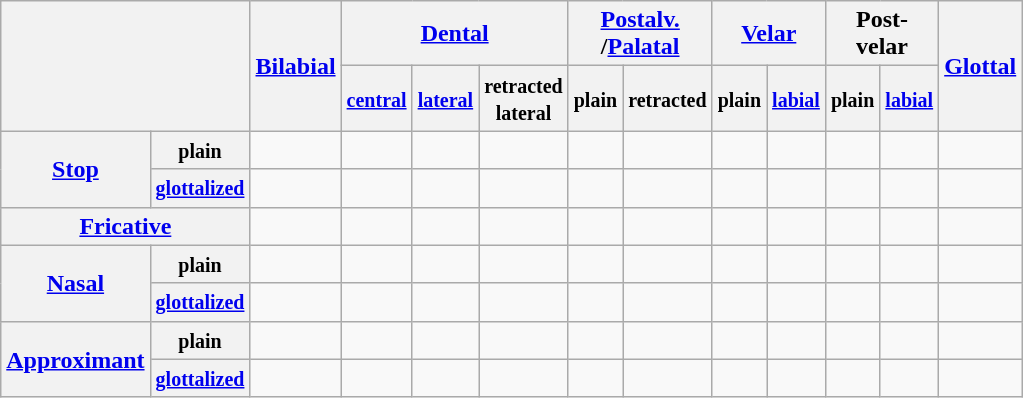<table class=wikitable style=text-align:center>
<tr>
<th colspan="2" rowspan="2"></th>
<th rowspan="2"><a href='#'>Bilabial</a></th>
<th colspan="3"><a href='#'>Dental</a></th>
<th colspan="2"><a href='#'>Postalv.</a><br>/<a href='#'>Palatal</a></th>
<th colspan="2"><a href='#'>Velar</a></th>
<th colspan="2">Post-<br>velar</th>
<th rowspan="2"><a href='#'>Glottal</a></th>
</tr>
<tr>
<th><small><a href='#'>central</a></small></th>
<th><small><a href='#'>lateral</a></small></th>
<th><small>retracted<br>lateral</small></th>
<th><small>plain</small></th>
<th><small>retracted</small></th>
<th><small>plain</small></th>
<th><small><a href='#'>labial</a></small></th>
<th><small>plain</small></th>
<th><small><a href='#'>labial</a></small></th>
</tr>
<tr>
<th rowspan="2"><a href='#'>Stop</a></th>
<th><small>plain</small></th>
<td></td>
<td></td>
<td></td>
<td></td>
<td></td>
<td></td>
<td></td>
<td></td>
<td></td>
<td></td>
<td></td>
</tr>
<tr>
<th><small><a href='#'>glottalized</a></small></th>
<td></td>
<td></td>
<td></td>
<td></td>
<td></td>
<td></td>
<td></td>
<td></td>
<td></td>
<td></td>
<td></td>
</tr>
<tr>
<th colspan="2"><a href='#'>Fricative</a></th>
<td></td>
<td></td>
<td></td>
<td></td>
<td></td>
<td></td>
<td></td>
<td></td>
<td></td>
<td></td>
<td></td>
</tr>
<tr>
<th rowspan="2"><a href='#'>Nasal</a></th>
<th><small>plain</small></th>
<td></td>
<td></td>
<td></td>
<td></td>
<td></td>
<td></td>
<td></td>
<td></td>
<td></td>
<td></td>
<td></td>
</tr>
<tr>
<th><small><a href='#'>glottalized</a></small></th>
<td></td>
<td></td>
<td></td>
<td></td>
<td></td>
<td></td>
<td></td>
<td></td>
<td></td>
<td></td>
<td></td>
</tr>
<tr>
<th rowspan="2"><a href='#'>Approximant</a></th>
<th><small>plain</small></th>
<td></td>
<td></td>
<td></td>
<td></td>
<td></td>
<td></td>
<td></td>
<td></td>
<td></td>
<td></td>
<td></td>
</tr>
<tr>
<th><small><a href='#'>glottalized</a></small></th>
<td></td>
<td></td>
<td></td>
<td></td>
<td></td>
<td></td>
<td></td>
<td></td>
<td></td>
<td></td>
<td></td>
</tr>
</table>
